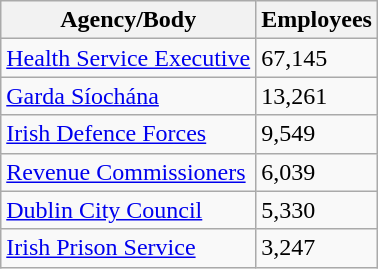<table class="wikitable sortable">
<tr>
<th>Agency/Body</th>
<th>Employees</th>
</tr>
<tr>
<td><a href='#'>Health Service Executive</a></td>
<td>67,145</td>
</tr>
<tr>
<td><a href='#'>Garda Síochána</a></td>
<td>13,261</td>
</tr>
<tr>
<td><a href='#'>Irish Defence Forces</a></td>
<td>9,549</td>
</tr>
<tr>
<td><a href='#'>Revenue Commissioners</a></td>
<td>6,039</td>
</tr>
<tr>
<td><a href='#'>Dublin City Council</a></td>
<td>5,330</td>
</tr>
<tr>
<td><a href='#'>Irish Prison Service</a></td>
<td>3,247</td>
</tr>
</table>
